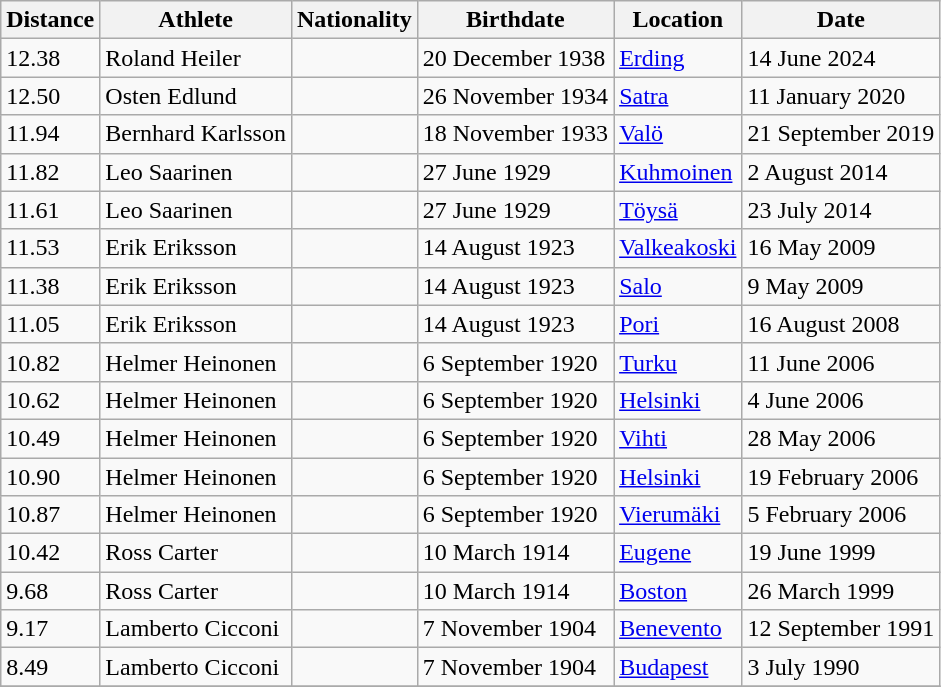<table class="wikitable">
<tr>
<th>Distance</th>
<th>Athlete</th>
<th>Nationality</th>
<th>Birthdate</th>
<th>Location</th>
<th>Date</th>
</tr>
<tr>
<td>12.38</td>
<td>Roland Heiler</td>
<td></td>
<td>20 December 1938</td>
<td><a href='#'>Erding</a></td>
<td>14 June 2024</td>
</tr>
<tr>
<td>12.50 </td>
<td>Osten Edlund</td>
<td></td>
<td>26 November 1934</td>
<td><a href='#'>Satra</a></td>
<td>11 January 2020</td>
</tr>
<tr>
<td>11.94</td>
<td>Bernhard Karlsson</td>
<td></td>
<td>18 November 1933</td>
<td><a href='#'>Valö</a></td>
<td>21 September 2019</td>
</tr>
<tr>
<td>11.82</td>
<td>Leo Saarinen</td>
<td></td>
<td>27 June 1929</td>
<td><a href='#'>Kuhmoinen</a></td>
<td>2 August 2014</td>
</tr>
<tr>
<td>11.61</td>
<td>Leo Saarinen</td>
<td></td>
<td>27 June 1929</td>
<td><a href='#'>Töysä</a></td>
<td>23 July 2014</td>
</tr>
<tr>
<td>11.53</td>
<td>Erik Eriksson</td>
<td></td>
<td>14 August 1923</td>
<td><a href='#'>Valkeakoski</a></td>
<td>16 May 2009</td>
</tr>
<tr>
<td>11.38</td>
<td>Erik Eriksson</td>
<td></td>
<td>14 August 1923</td>
<td><a href='#'>Salo</a></td>
<td>9 May 2009</td>
</tr>
<tr>
<td>11.05</td>
<td>Erik Eriksson</td>
<td></td>
<td>14 August 1923</td>
<td><a href='#'>Pori</a></td>
<td>16 August 2008</td>
</tr>
<tr>
<td>10.82</td>
<td>Helmer Heinonen</td>
<td></td>
<td>6 September 1920</td>
<td><a href='#'>Turku</a></td>
<td>11 June 2006</td>
</tr>
<tr>
<td>10.62</td>
<td>Helmer Heinonen</td>
<td></td>
<td>6 September 1920</td>
<td><a href='#'>Helsinki</a></td>
<td>4 June 2006</td>
</tr>
<tr>
<td>10.49</td>
<td>Helmer Heinonen</td>
<td></td>
<td>6 September 1920</td>
<td><a href='#'>Vihti</a></td>
<td>28 May 2006</td>
</tr>
<tr>
<td>10.90 </td>
<td>Helmer Heinonen</td>
<td></td>
<td>6 September 1920</td>
<td><a href='#'>Helsinki</a></td>
<td>19 February 2006</td>
</tr>
<tr>
<td>10.87 </td>
<td>Helmer Heinonen</td>
<td></td>
<td>6 September 1920</td>
<td><a href='#'>Vierumäki</a></td>
<td>5 February 2006</td>
</tr>
<tr>
<td>10.42</td>
<td>Ross Carter</td>
<td></td>
<td>10 March 1914</td>
<td><a href='#'>Eugene</a></td>
<td>19 June 1999</td>
</tr>
<tr>
<td>9.68 </td>
<td>Ross Carter</td>
<td></td>
<td>10 March 1914</td>
<td><a href='#'>Boston</a></td>
<td>26 March 1999</td>
</tr>
<tr>
<td>9.17</td>
<td>Lamberto Cicconi</td>
<td></td>
<td>7 November 1904</td>
<td><a href='#'>Benevento</a></td>
<td>12 September 1991</td>
</tr>
<tr>
<td>8.49</td>
<td>Lamberto Cicconi</td>
<td></td>
<td>7 November 1904</td>
<td><a href='#'>Budapest</a></td>
<td>3 July 1990</td>
</tr>
<tr>
</tr>
</table>
